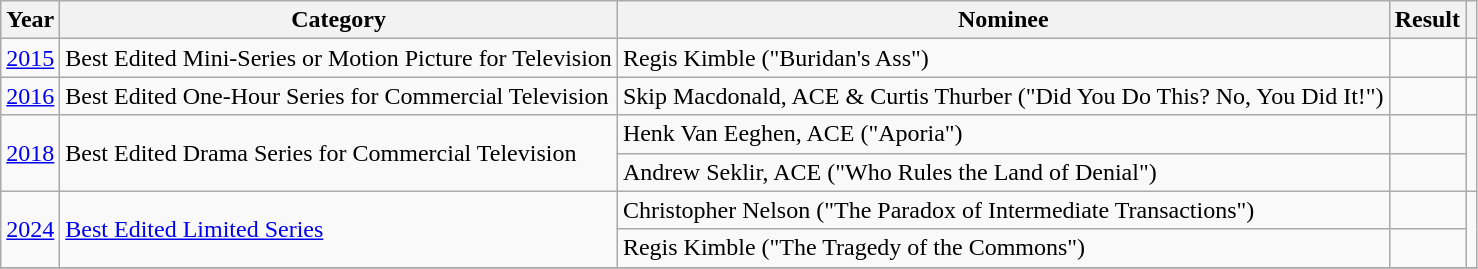<table class="wikitable sortable">
<tr>
<th scope="col">Year</th>
<th scope="col">Category</th>
<th scope="col">Nominee</th>
<th scope="col">Result</th>
<th scope="col" class="unsortable"></th>
</tr>
<tr>
<td><a href='#'>2015</a></td>
<td scope="row">Best Edited Mini-Series or Motion Picture for Television</td>
<td>Regis Kimble ("Buridan's Ass")</td>
<td></td>
<td style="text-align: center;"></td>
</tr>
<tr>
<td><a href='#'>2016</a></td>
<td scope="row">Best Edited One-Hour Series for Commercial Television</td>
<td>Skip Macdonald, ACE & Curtis Thurber ("Did You Do This? No, You Did It!")</td>
<td></td>
<td style="text-align: center;"></td>
</tr>
<tr>
<td rowspan="2"><a href='#'>2018</a></td>
<td scope="row" rowspan=2>Best Edited Drama Series for Commercial Television</td>
<td>Henk Van Eeghen, ACE ("Aporia")</td>
<td></td>
<td rowspan="2" style="text-align: center;"></td>
</tr>
<tr>
<td>Andrew Seklir, ACE ("Who Rules the Land of Denial")</td>
<td></td>
</tr>
<tr>
<td rowspan="2"><a href='#'>2024</a></td>
<td rowspan="2"><a href='#'>Best Edited Limited Series</a></td>
<td>Christopher Nelson ("The Paradox of Intermediate Transactions")</td>
<td></td>
<td rowspan="2" style="text-align: center;"></td>
</tr>
<tr>
<td>Regis Kimble ("The Tragedy of the Commons")</td>
<td></td>
</tr>
<tr>
</tr>
</table>
